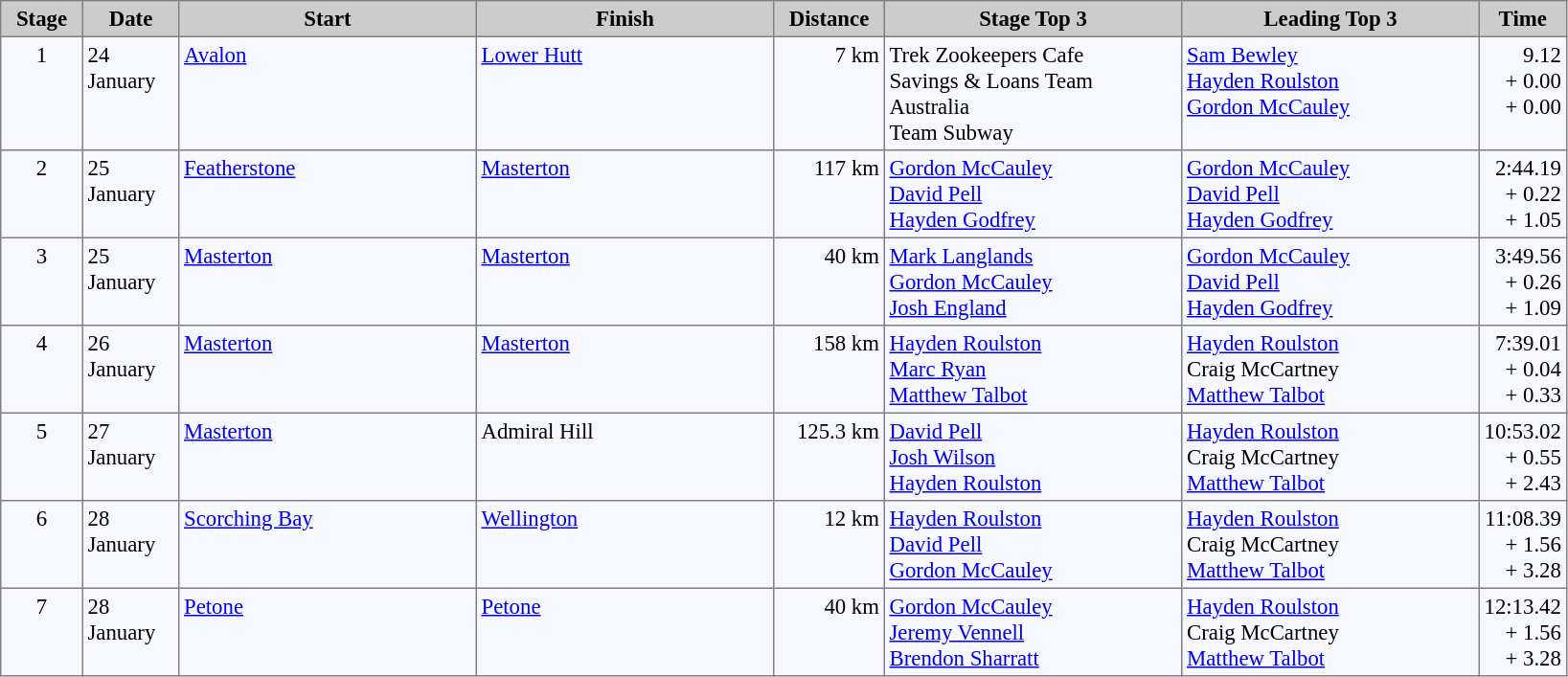<table bgcolor="#f7f8ff" cellpadding="3" cellspacing="0" border="1" style="font-size: 95%; border: gray solid 1px; border-collapse: collapse;">
<tr bgcolor="#CCCCCC">
<td align="center" width="50"><strong>Stage</strong></td>
<td align="center" width="60"><strong>Date</strong></td>
<td align="center" width="200"><strong>Start</strong></td>
<td align="center" width="200"><strong>Finish</strong></td>
<td align="center" width="70"><strong>Distance</strong></td>
<td align="center" width="200"><strong>Stage Top 3</strong></td>
<td align="center" width="200"><strong>Leading Top 3</strong></td>
<td align="center" width="50"><strong>Time</strong></td>
</tr>
<tr valign=top>
<td align=center>1</td>
<td>24 January</td>
<td><a href='#'>Avalon</a></td>
<td><a href='#'>Lower Hutt</a></td>
<td align=right>7 km</td>
<td>Trek Zookeepers Cafe<br> Savings & Loans Team Australia<br> Team Subway</td>
<td> <a href='#'>Sam Bewley</a><br>  <a href='#'>Hayden Roulston</a><br>  <a href='#'>Gordon McCauley</a></td>
<td align=right>9.12<br> + 0.00<br> + 0.00</td>
</tr>
<tr valign=top>
<td align=center>2</td>
<td>25 January</td>
<td><a href='#'>Featherstone</a></td>
<td><a href='#'>Masterton</a></td>
<td align=right>117 km</td>
<td> <a href='#'>Gordon McCauley</a><br>  <a href='#'>David Pell</a><br>  <a href='#'>Hayden Godfrey</a></td>
<td> <a href='#'>Gordon McCauley</a><br>  <a href='#'>David Pell</a><br>  <a href='#'>Hayden Godfrey</a></td>
<td align=right>2:44.19<br> + 0.22<br> + 1.05</td>
</tr>
<tr valign=top>
<td align=center>3</td>
<td>25 January</td>
<td><a href='#'>Masterton</a></td>
<td><a href='#'>Masterton</a></td>
<td align=right>40 km</td>
<td> <a href='#'>Mark Langlands</a><br>  <a href='#'>Gordon McCauley</a><br>  <a href='#'>Josh England</a></td>
<td> <a href='#'>Gordon McCauley</a><br>  <a href='#'>David Pell</a><br>  <a href='#'>Hayden Godfrey</a></td>
<td align=right>3:49.56<br> + 0.26<br> + 1.09</td>
</tr>
<tr valign=top>
<td align=center>4</td>
<td>26 January</td>
<td><a href='#'>Masterton</a></td>
<td><a href='#'>Masterton</a></td>
<td align=right>158 km</td>
<td> <a href='#'>Hayden Roulston</a><br>  <a href='#'>Marc Ryan</a><br>  <a href='#'>Matthew Talbot</a></td>
<td> <a href='#'>Hayden Roulston</a><br>  Craig McCartney<br>  <a href='#'>Matthew Talbot</a></td>
<td align=right>7:39.01<br> + 0.04<br> + 0.33</td>
</tr>
<tr valign=top>
<td align=center>5</td>
<td>27 January</td>
<td><a href='#'>Masterton</a></td>
<td>Admiral Hill</td>
<td align=right>125.3 km</td>
<td> <a href='#'>David Pell</a><br>  <a href='#'>Josh Wilson</a><br>  <a href='#'>Hayden Roulston</a></td>
<td> <a href='#'>Hayden Roulston</a><br>  Craig McCartney<br>  <a href='#'>Matthew Talbot</a></td>
<td align=right>10:53.02<br> + 0.55<br> + 2.43</td>
</tr>
<tr valign=top>
<td align=center>6</td>
<td>28 January</td>
<td><a href='#'>Scorching Bay</a></td>
<td><a href='#'>Wellington</a></td>
<td align=right>12 km</td>
<td> <a href='#'>Hayden Roulston</a><br>  <a href='#'>David Pell</a><br>  <a href='#'>Gordon McCauley</a></td>
<td> <a href='#'>Hayden Roulston</a><br>  Craig McCartney<br>  <a href='#'>Matthew Talbot</a></td>
<td align=right>11:08.39<br> + 1.56<br> + 3.28</td>
</tr>
<tr valign=top>
<td align=center>7</td>
<td>28 January</td>
<td><a href='#'>Petone</a></td>
<td><a href='#'>Petone</a></td>
<td align=right>40 km</td>
<td> <a href='#'>Gordon McCauley</a><br>  <a href='#'>Jeremy Vennell</a><br>  <a href='#'>Brendon Sharratt</a></td>
<td> <a href='#'>Hayden Roulston</a><br>  Craig McCartney<br>  <a href='#'>Matthew Talbot</a></td>
<td align=right>12:13.42<br> + 1.56<br> + 3.28</td>
</tr>
</table>
